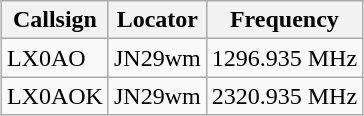<table class="wikitable" style="margin: 1em auto 1em auto;">
<tr>
<th scope="col">Callsign</th>
<th scope="col">Locator</th>
<th scope="col">Frequency</th>
</tr>
<tr>
<td>LX0AO </td>
<td>JN29wm</td>
<td>1296.935 MHz</td>
</tr>
<tr>
<td>LX0AOK </td>
<td>JN29wm</td>
<td>2320.935 MHz</td>
</tr>
</table>
